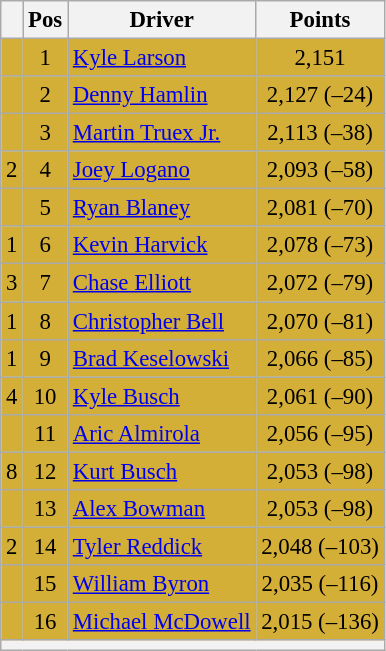<table class="wikitable" style="font-size: 95%">
<tr>
<th></th>
<th>Pos</th>
<th>Driver</th>
<th>Points</th>
</tr>
<tr style="background:#D4AF37;">
<td align="left"></td>
<td style="text-align:center;">1</td>
<td><a href='#'>Kyle Larson</a></td>
<td style="text-align:center;">2,151</td>
</tr>
<tr style="background:#D4AF37;">
<td align="left"></td>
<td style="text-align:center;">2</td>
<td><a href='#'>Denny Hamlin</a></td>
<td style="text-align:center;">2,127 (–24)</td>
</tr>
<tr style="background:#D4AF37;">
<td align="left"></td>
<td style="text-align:center;">3</td>
<td><a href='#'>Martin Truex Jr.</a></td>
<td style="text-align:center;">2,113 (–38)</td>
</tr>
<tr style="background:#D4AF37;">
<td align="left"> 2</td>
<td style="text-align:center;">4</td>
<td><a href='#'>Joey Logano</a></td>
<td style="text-align:center;">2,093 (–58)</td>
</tr>
<tr style="background:#D4AF37;">
<td align="left"></td>
<td style="text-align:center;">5</td>
<td><a href='#'>Ryan Blaney</a></td>
<td style="text-align:center;">2,081 (–70)</td>
</tr>
<tr style="background:#D4AF37;">
<td align="left"> 1</td>
<td style="text-align:center;">6</td>
<td><a href='#'>Kevin Harvick</a></td>
<td style="text-align:center;">2,078 (–73)</td>
</tr>
<tr style="background:#D4AF37;">
<td align="left"> 3</td>
<td style="text-align:center;">7</td>
<td><a href='#'>Chase Elliott</a></td>
<td style="text-align:center;">2,072 (–79)</td>
</tr>
<tr style="background:#D4AF37;">
<td align="left"> 1</td>
<td style="text-align:center;">8</td>
<td><a href='#'>Christopher Bell</a></td>
<td style="text-align:center;">2,070 (–81)</td>
</tr>
<tr style="background:#D4AF37;">
<td align="left"> 1</td>
<td style="text-align:center;">9</td>
<td><a href='#'>Brad Keselowski</a></td>
<td style="text-align:center;">2,066 (–85)</td>
</tr>
<tr style="background:#D4AF37;">
<td align="left"> 4</td>
<td style="text-align:center;">10</td>
<td><a href='#'>Kyle Busch</a></td>
<td style="text-align:center;">2,061 (–90)</td>
</tr>
<tr style="background:#D4AF37;">
<td align="left"></td>
<td style="text-align:center;">11</td>
<td><a href='#'>Aric Almirola</a></td>
<td style="text-align:center;">2,056 (–95)</td>
</tr>
<tr style="background:#D4AF37;">
<td align="left"> 8</td>
<td style="text-align:center;">12</td>
<td><a href='#'>Kurt Busch</a></td>
<td style="text-align:center;">2,053 (–98)</td>
</tr>
<tr style="background:#D4AF37;">
<td align="left"></td>
<td style="text-align:center;">13</td>
<td><a href='#'>Alex Bowman</a></td>
<td style="text-align:center;">2,053 (–98)</td>
</tr>
<tr style="background:#D4AF37;">
<td align="left"> 2</td>
<td style="text-align:center;">14</td>
<td><a href='#'>Tyler Reddick</a></td>
<td style="text-align:center;">2,048 (–103)</td>
</tr>
<tr style="background:#D4AF37;">
<td align="left"></td>
<td style="text-align:center;">15</td>
<td><a href='#'>William Byron</a></td>
<td style="text-align:center;">2,035 (–116)</td>
</tr>
<tr style="background:#D4AF37;">
<td align="left"></td>
<td style="text-align:center;">16</td>
<td><a href='#'>Michael McDowell</a></td>
<td style="text-align:center;">2,015 (–136)</td>
</tr>
<tr class="sortbottom">
<th colspan="9"></th>
</tr>
</table>
